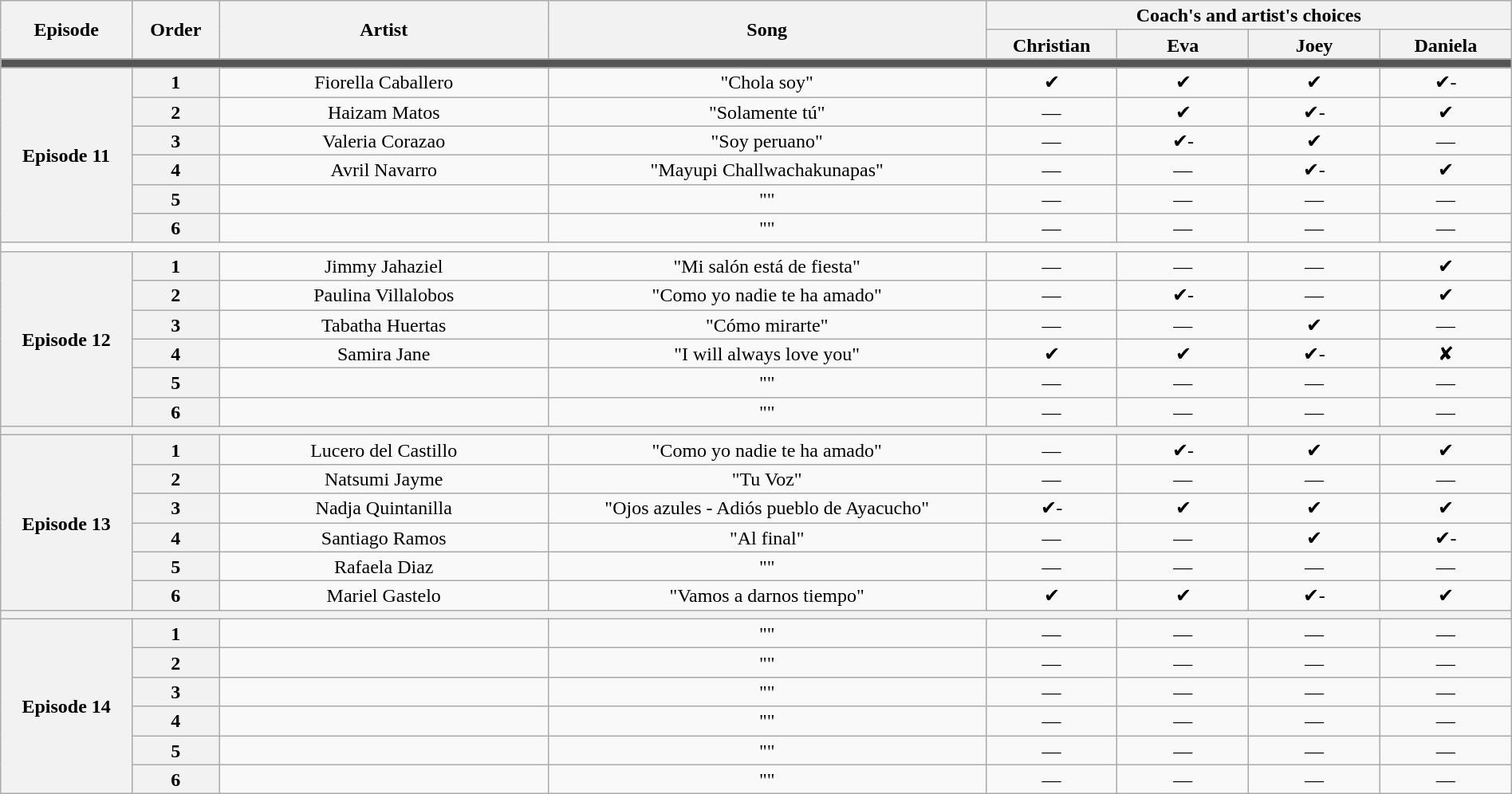<table class="wikitable" style="text-align:center; line-height:17px; width:100%">
<tr>
<th rowspan="2" width="06%" scope="col">Episode</th>
<th rowspan="2" width="04%" scope="col">Order</th>
<th rowspan="2" width="15%" scope="col">Artist</th>
<th rowspan="2" width="20%" scope="col">Song</th>
<th colspan="4" width="24%" scope="col">Coach's and artist's choices</th>
</tr>
<tr>
<th style="width:06%">Christian</th>
<th style="width:06%">Eva</th>
<th style="width:06%">Joey</th>
<th style="width:06%">Daniela</th>
</tr>
<tr>
<td colspan="8" bgcolor="#555555"></td>
</tr>
<tr>
<th rowspan="6">Episode 11<br></th>
<th>1</th>
<td>Fiorella Caballero</td>
<td>"Chola soy"</td>
<td>✔</td>
<td>✔</td>
<td>✔</td>
<td>✔-</td>
</tr>
<tr>
<th>2</th>
<td>Haizam Matos</td>
<td>"Solamente tú"</td>
<td>—</td>
<td>✔</td>
<td>✔-</td>
<td>✔</td>
</tr>
<tr>
<th>3</th>
<td>Valeria Corazao</td>
<td>"Soy peruano"</td>
<td>—</td>
<td>✔-</td>
<td>✔</td>
<td>—</td>
</tr>
<tr>
<th>4</th>
<td>Avril Navarro</td>
<td>"Mayupi Challwachakunapas"</td>
<td>—</td>
<td>—</td>
<td>✔-</td>
<td>✔</td>
</tr>
<tr>
<th>5</th>
<td></td>
<td>""</td>
<td>—</td>
<td>—</td>
<td>—</td>
<td>—</td>
</tr>
<tr>
<th>6</th>
<td></td>
<td>""</td>
<td>—</td>
<td>—</td>
<td>—</td>
<td>—</td>
</tr>
<tr>
<td colspan="8"></td>
</tr>
<tr>
<th rowspan="6">Episode 12<br></th>
<th>1</th>
<td>Jimmy Jahaziel</td>
<td>"Mi salón está de fiesta"</td>
<td>—</td>
<td>—</td>
<td>—</td>
<td>✔</td>
</tr>
<tr>
<th>2</th>
<td>Paulina Villalobos</td>
<td>"Como yo nadie te ha amado"</td>
<td>—</td>
<td>✔-</td>
<td>—</td>
<td>✔</td>
</tr>
<tr>
<th>3</th>
<td>Tabatha Huertas</td>
<td>"Cómo mirarte"</td>
<td>—</td>
<td>—</td>
<td>✔</td>
<td>—</td>
</tr>
<tr>
<th>4</th>
<td>Samira Jane</td>
<td>"I will always love you"</td>
<td>✔</td>
<td>✔</td>
<td>✔-</td>
<td>✘</td>
</tr>
<tr>
<th>5</th>
<td></td>
<td>""</td>
<td>—</td>
<td>—</td>
<td>—</td>
<td>—</td>
</tr>
<tr>
<th>6</th>
<td></td>
<td>""</td>
<td>—</td>
<td>—</td>
<td>—</td>
<td>—</td>
</tr>
<tr>
<th colspan="8"></th>
</tr>
<tr>
<th rowspan="6">Episode 13<br></th>
<th>1</th>
<td>Lucero del Castillo</td>
<td>"Como yo nadie te ha amado"</td>
<td>—</td>
<td>✔-</td>
<td>✔</td>
<td>✔</td>
</tr>
<tr>
<th>2</th>
<td>Natsumi Jayme</td>
<td>"Tu Voz"</td>
<td>—</td>
<td>—</td>
<td>—</td>
<td>—</td>
</tr>
<tr>
<th>3</th>
<td>Nadja Quintanilla</td>
<td>"Ojos azules - Adiós pueblo de Ayacucho"</td>
<td>✔-</td>
<td>✔</td>
<td>✔</td>
<td>✔</td>
</tr>
<tr>
<th>4</th>
<td>Santiago Ramos</td>
<td>"Al final"</td>
<td>—</td>
<td>—</td>
<td>✔</td>
<td>✔-</td>
</tr>
<tr>
<th>5</th>
<td>Rafaela Diaz</td>
<td>""</td>
<td>—</td>
<td>—</td>
<td>—</td>
<td>—</td>
</tr>
<tr>
<th>6</th>
<td>Mariel Gastelo</td>
<td>"Vamos a darnos tiempo"</td>
<td>✔</td>
<td>✔</td>
<td>✔-</td>
<td>✔</td>
</tr>
<tr>
<th colspan="8"></th>
</tr>
<tr>
<th rowspan="6">Episode 14<br></th>
<th>1</th>
<td></td>
<td>""</td>
<td>—</td>
<td>—</td>
<td>—</td>
<td>—</td>
</tr>
<tr>
<th>2</th>
<td></td>
<td>""</td>
<td>—</td>
<td>—</td>
<td>—</td>
<td>—</td>
</tr>
<tr>
<th>3</th>
<td></td>
<td>""</td>
<td>—</td>
<td>—</td>
<td>—</td>
<td>—</td>
</tr>
<tr>
<th>4</th>
<td></td>
<td>""</td>
<td>—</td>
<td>—</td>
<td>—</td>
<td>—</td>
</tr>
<tr>
<th>5</th>
<td></td>
<td>""</td>
<td>—</td>
<td>—</td>
<td>—</td>
<td>—</td>
</tr>
<tr>
<th>6</th>
<td></td>
<td>""</td>
<td>—</td>
<td>—</td>
<td>—</td>
<td>—</td>
</tr>
</table>
